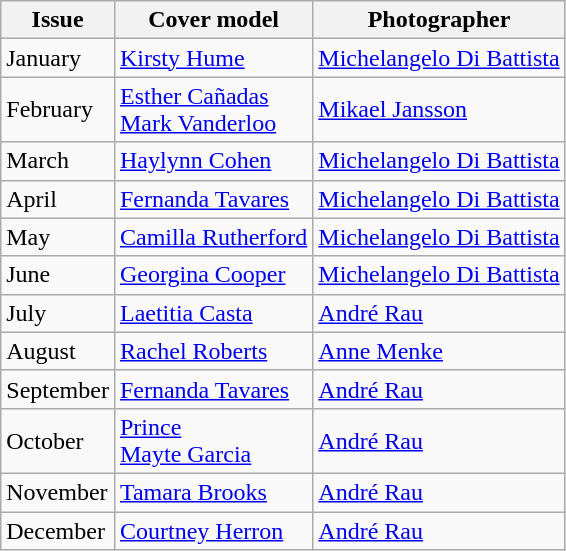<table class="wikitable">
<tr>
<th>Issue</th>
<th>Cover model</th>
<th>Photographer</th>
</tr>
<tr>
<td>January</td>
<td><a href='#'>Kirsty Hume</a></td>
<td><a href='#'>Michelangelo Di Battista</a></td>
</tr>
<tr>
<td>February</td>
<td><a href='#'>Esther Cañadas</a><br><a href='#'>Mark Vanderloo</a></td>
<td><a href='#'>Mikael Jansson</a></td>
</tr>
<tr>
<td>March</td>
<td><a href='#'>Haylynn Cohen</a></td>
<td><a href='#'>Michelangelo Di Battista</a></td>
</tr>
<tr>
<td>April</td>
<td><a href='#'>Fernanda Tavares</a></td>
<td><a href='#'>Michelangelo Di Battista</a></td>
</tr>
<tr>
<td>May</td>
<td><a href='#'>Camilla Rutherford</a></td>
<td><a href='#'>Michelangelo Di Battista</a></td>
</tr>
<tr>
<td>June</td>
<td><a href='#'>Georgina Cooper</a></td>
<td><a href='#'>Michelangelo Di Battista</a></td>
</tr>
<tr>
<td>July</td>
<td><a href='#'>Laetitia Casta</a></td>
<td><a href='#'>André Rau</a></td>
</tr>
<tr>
<td>August</td>
<td><a href='#'>Rachel Roberts</a></td>
<td><a href='#'>Anne Menke</a></td>
</tr>
<tr>
<td>September</td>
<td><a href='#'>Fernanda Tavares</a></td>
<td><a href='#'>André Rau</a></td>
</tr>
<tr>
<td>October</td>
<td><a href='#'>Prince</a><br><a href='#'>Mayte Garcia</a></td>
<td><a href='#'>André Rau</a></td>
</tr>
<tr>
<td>November</td>
<td><a href='#'>Tamara Brooks</a></td>
<td><a href='#'>André Rau</a></td>
</tr>
<tr>
<td>December</td>
<td><a href='#'>Courtney Herron</a></td>
<td><a href='#'>André Rau</a></td>
</tr>
</table>
